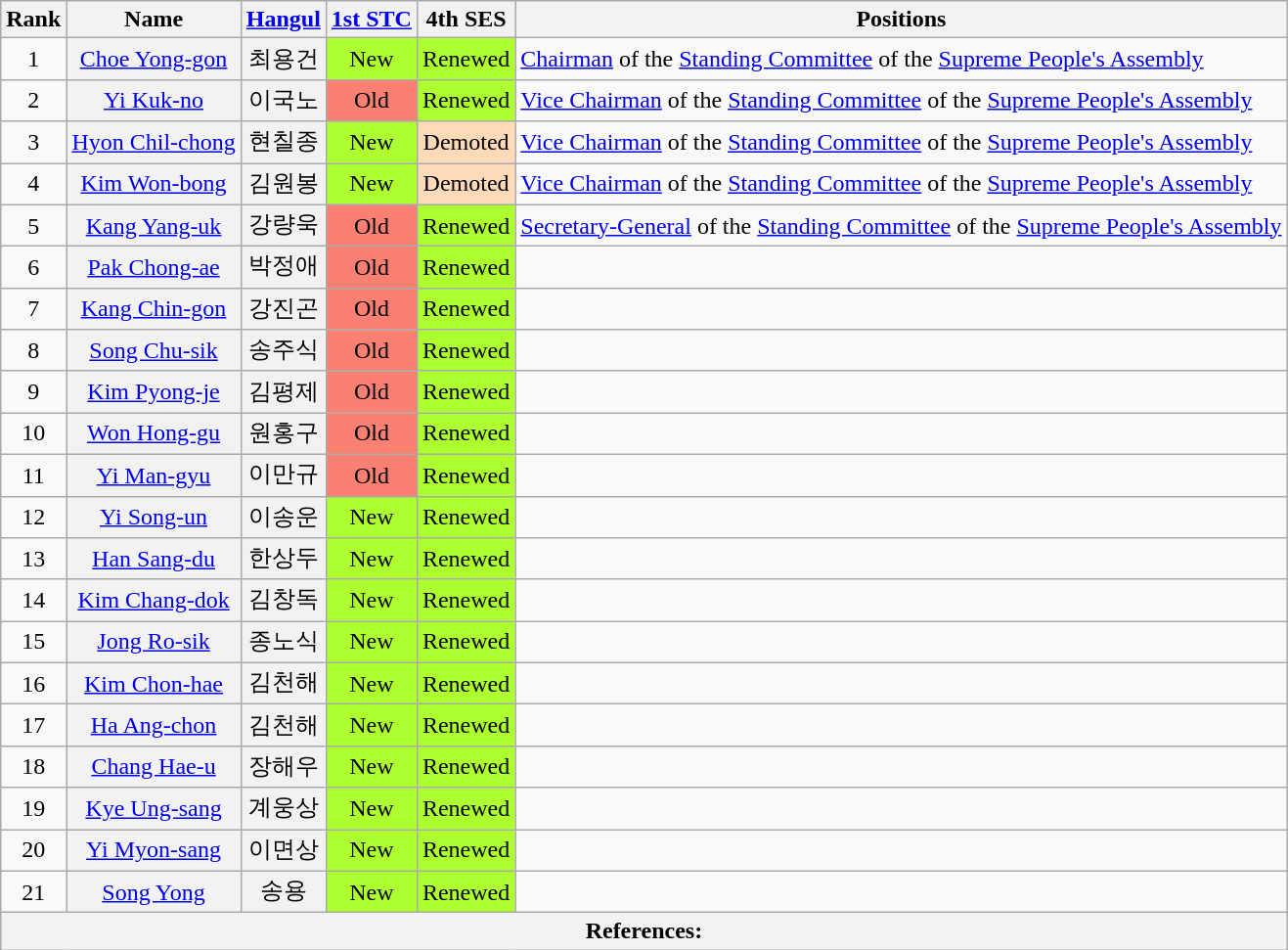<table class="wikitable sortable">
<tr>
<th>Rank</th>
<th>Name</th>
<th class="unsortable"><a href='#'>Hangul</a></th>
<th><a href='#'>1st STC</a></th>
<th>4th SES</th>
<th>Positions</th>
</tr>
<tr>
<td align="center">1</td>
<th align="center" scope="row" style="font-weight:normal;"><a href='#'>Choe Yong-gon</a></th>
<th align="center" scope="row" style="font-weight:normal;">최용건</th>
<td align="center" style="background: GreenYellow">New</td>
<td align="center" style="background: GreenYellow">Renewed</td>
<td><a href='#'>Chairman</a> of the <a href='#'>Standing Committee</a> of the <a href='#'>Supreme People's Assembly</a></td>
</tr>
<tr>
<td align="center">2</td>
<th align="center" scope="row" style="font-weight:normal;"><a href='#'>Yi Kuk-no</a></th>
<th align="center" scope="row" style="font-weight:normal;">이국노</th>
<td style="background: Salmon" align="center">Old</td>
<td align="center" style="background: GreenYellow">Renewed</td>
<td><a href='#'>Vice Chairman</a> of the <a href='#'>Standing Committee</a> of the <a href='#'>Supreme People's Assembly</a></td>
</tr>
<tr>
<td align="center">3</td>
<th align="center" scope="row" style="font-weight:normal;"><a href='#'>Hyon Chil-chong</a></th>
<th align="center" scope="row" style="font-weight:normal;">현칠종</th>
<td align="center" style="background: GreenYellow">New</td>
<td style="background: PeachPuff" align="center">Demoted</td>
<td><a href='#'>Vice Chairman</a> of the <a href='#'>Standing Committee</a> of the <a href='#'>Supreme People's Assembly</a></td>
</tr>
<tr>
<td align="center">4</td>
<th align="center" scope="row" style="font-weight:normal;"><a href='#'>Kim Won-bong</a></th>
<th align="center" scope="row" style="font-weight:normal;">김원봉</th>
<td align="center" style="background: GreenYellow">New</td>
<td style="background: PeachPuff" align="center">Demoted</td>
<td><a href='#'>Vice Chairman</a> of the <a href='#'>Standing Committee</a> of the <a href='#'>Supreme People's Assembly</a></td>
</tr>
<tr>
<td align="center">5</td>
<th align="center" scope="row" style="font-weight:normal;"><a href='#'>Kang Yang-uk</a></th>
<th align="center" scope="row" style="font-weight:normal;">강량욱</th>
<td style="background: Salmon" align="center">Old</td>
<td align="center" style="background: GreenYellow">Renewed</td>
<td><a href='#'>Secretary-General</a> of the <a href='#'>Standing Committee</a> of the <a href='#'>Supreme People's Assembly</a></td>
</tr>
<tr>
<td align="center">6</td>
<th align="center" scope="row" style="font-weight:normal;"><a href='#'>Pak Chong-ae</a></th>
<th align="center" scope="row" style="font-weight:normal;">박정애</th>
<td style="background: Salmon" align="center">Old</td>
<td align="center" style="background: GreenYellow">Renewed</td>
<td></td>
</tr>
<tr>
<td align="center">7</td>
<th align="center" scope="row" style="font-weight:normal;"><a href='#'>Kang Chin-gon</a></th>
<th align="center" scope="row" style="font-weight:normal;">강진곤</th>
<td style="background: Salmon" align="center">Old</td>
<td align="center" style="background: GreenYellow">Renewed</td>
<td></td>
</tr>
<tr>
<td align="center">8</td>
<th align="center" scope="row" style="font-weight:normal;"><a href='#'>Song Chu-sik</a></th>
<th align="center" scope="row" style="font-weight:normal;">송주식</th>
<td style="background: Salmon" align="center">Old</td>
<td align="center" style="background: GreenYellow">Renewed</td>
<td></td>
</tr>
<tr>
<td align="center">9</td>
<th align="center" scope="row" style="font-weight:normal;"><a href='#'>Kim Pyong-je</a></th>
<th align="center" scope="row" style="font-weight:normal;">김평제</th>
<td style="background: Salmon" align="center">Old</td>
<td align="center" style="background: GreenYellow">Renewed</td>
<td></td>
</tr>
<tr>
<td align="center">10</td>
<th align="center" scope="row" style="font-weight:normal;"><a href='#'>Won Hong-gu</a></th>
<th align="center" scope="row" style="font-weight:normal;">원홍구</th>
<td style="background: Salmon" align="center">Old</td>
<td align="center" style="background: GreenYellow">Renewed</td>
<td></td>
</tr>
<tr>
<td align="center">11</td>
<th align="center" scope="row" style="font-weight:normal;"><a href='#'>Yi Man-gyu</a></th>
<th align="center" scope="row" style="font-weight:normal;">이만규</th>
<td style="background: Salmon" align="center">Old</td>
<td align="center" style="background: GreenYellow">Renewed</td>
<td></td>
</tr>
<tr>
<td align="center">12</td>
<th align="center" scope="row" style="font-weight:normal;"><a href='#'>Yi Song-un</a></th>
<th align="center" scope="row" style="font-weight:normal;">이송운</th>
<td align="center" style="background: GreenYellow">New</td>
<td align="center" style="background: GreenYellow">Renewed</td>
<td></td>
</tr>
<tr>
<td align="center">13</td>
<th align="center" scope="row" style="font-weight:normal;"><a href='#'>Han Sang-du</a></th>
<th align="center" scope="row" style="font-weight:normal;">한상두</th>
<td align="center" style="background: GreenYellow">New</td>
<td align="center" style="background: GreenYellow">Renewed</td>
<td></td>
</tr>
<tr>
<td align="center">14</td>
<th align="center" scope="row" style="font-weight:normal;"><a href='#'>Kim Chang-dok</a></th>
<th align="center" scope="row" style="font-weight:normal;">김창독</th>
<td align="center" style="background: GreenYellow">New</td>
<td align="center" style="background: GreenYellow">Renewed</td>
<td></td>
</tr>
<tr>
<td align="center">15</td>
<th align="center" scope="row" style="font-weight:normal;"><a href='#'>Jong Ro-sik</a></th>
<th align="center" scope="row" style="font-weight:normal;">종노식</th>
<td align="center" style="background: GreenYellow">New</td>
<td align="center" style="background: GreenYellow">Renewed</td>
<td></td>
</tr>
<tr>
<td align="center">16</td>
<th align="center" scope="row" style="font-weight:normal;"><a href='#'>Kim Chon-hae</a></th>
<th align="center" scope="row" style="font-weight:normal;">김천해</th>
<td align="center" style="background: GreenYellow">New</td>
<td align="center" style="background: GreenYellow">Renewed</td>
<td></td>
</tr>
<tr>
<td align="center">17</td>
<th align="center" scope="row" style="font-weight:normal;"><a href='#'>Ha Ang-chon</a></th>
<th align="center" scope="row" style="font-weight:normal;">김천해</th>
<td align="center" style="background: GreenYellow">New</td>
<td align="center" style="background: GreenYellow">Renewed</td>
<td></td>
</tr>
<tr>
<td align="center">18</td>
<th align="center" scope="row" style="font-weight:normal;"><a href='#'>Chang Hae-u</a></th>
<th align="center" scope="row" style="font-weight:normal;">장해우</th>
<td align="center" style="background: GreenYellow">New</td>
<td align="center" style="background: GreenYellow">Renewed</td>
<td></td>
</tr>
<tr>
<td align="center">19</td>
<th align="center" scope="row" style="font-weight:normal;"><a href='#'>Kye Ung-sang</a></th>
<th align="center" scope="row" style="font-weight:normal;">계웅상</th>
<td align="center" style="background: GreenYellow">New</td>
<td align="center" style="background: GreenYellow">Renewed</td>
<td></td>
</tr>
<tr>
<td align="center">20</td>
<th align="center" scope="row" style="font-weight:normal;"><a href='#'>Yi Myon-sang</a></th>
<th align="center" scope="row" style="font-weight:normal;">이면상</th>
<td align="center" style="background: GreenYellow">New</td>
<td align="center" style="background: GreenYellow">Renewed</td>
<td></td>
</tr>
<tr>
<td align="center">21</td>
<th align="center" scope="row" style="font-weight:normal;"><a href='#'>Song Yong</a></th>
<th align="center" scope="row" style="font-weight:normal;">송용</th>
<td align="center" style="background: GreenYellow">New</td>
<td align="center" style="background: GreenYellow">Renewed</td>
<td></td>
</tr>
<tr>
<th colspan="6" unsortable><strong>References:</strong><br></th>
</tr>
</table>
